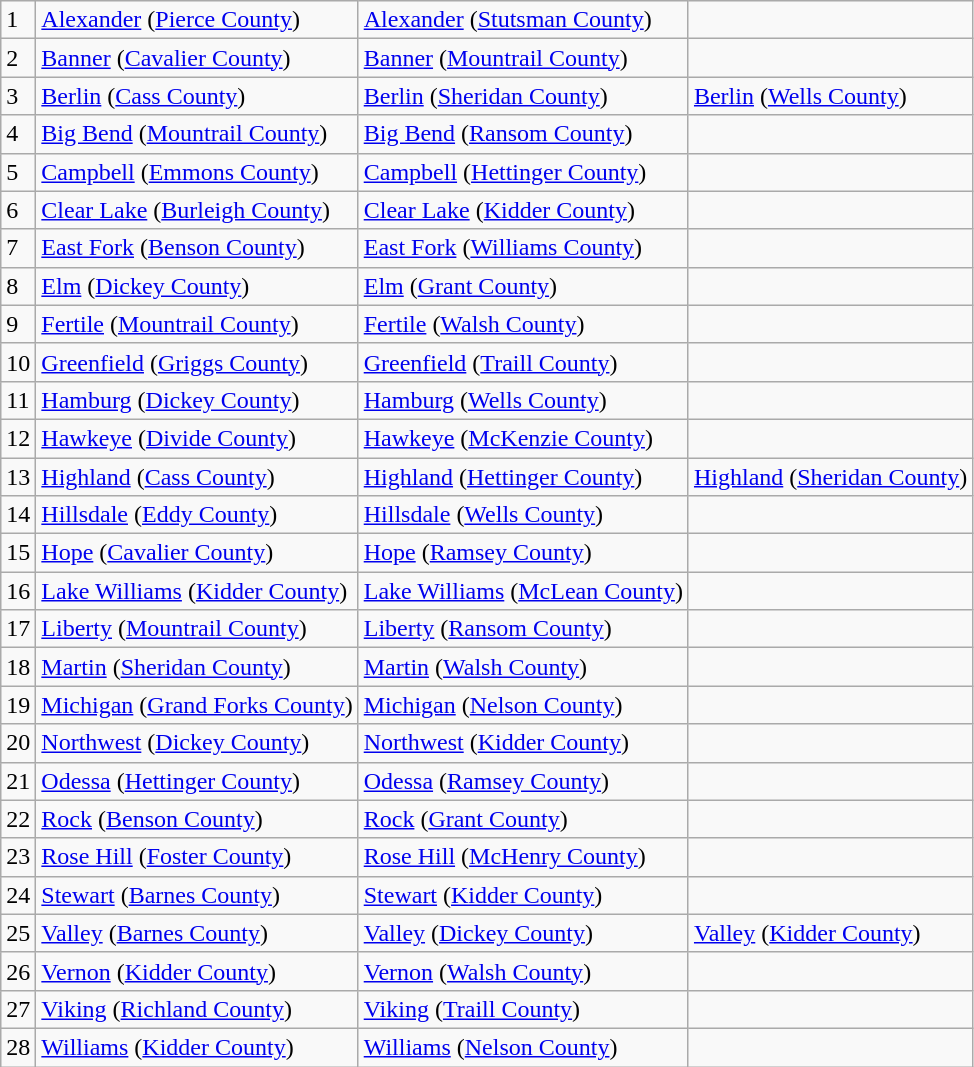<table class="wikitable sortable" style="text-align:left;">
<tr>
<td>1</td>
<td><a href='#'>Alexander</a> (<a href='#'>Pierce County</a>)</td>
<td><a href='#'>Alexander</a> (<a href='#'>Stutsman County</a>)</td>
<td></td>
</tr>
<tr>
<td>2</td>
<td><a href='#'>Banner</a> (<a href='#'>Cavalier County</a>)</td>
<td><a href='#'>Banner</a> (<a href='#'>Mountrail County</a>)</td>
<td></td>
</tr>
<tr>
<td>3</td>
<td><a href='#'>Berlin</a> (<a href='#'>Cass County</a>)</td>
<td><a href='#'>Berlin</a> (<a href='#'>Sheridan County</a>)</td>
<td><a href='#'>Berlin</a> (<a href='#'>Wells County</a>)</td>
</tr>
<tr>
<td>4</td>
<td><a href='#'>Big Bend</a> (<a href='#'>Mountrail County</a>)</td>
<td><a href='#'>Big Bend</a> (<a href='#'>Ransom County</a>)</td>
<td></td>
</tr>
<tr>
<td>5</td>
<td><a href='#'>Campbell</a> (<a href='#'>Emmons County</a>)</td>
<td><a href='#'>Campbell</a> (<a href='#'>Hettinger County</a>)</td>
<td></td>
</tr>
<tr>
<td>6</td>
<td><a href='#'>Clear Lake</a> (<a href='#'>Burleigh County</a>)</td>
<td><a href='#'>Clear Lake</a> (<a href='#'>Kidder County</a>)</td>
<td></td>
</tr>
<tr>
<td>7</td>
<td><a href='#'>East Fork</a> (<a href='#'>Benson County</a>)</td>
<td><a href='#'>East Fork</a> (<a href='#'>Williams County</a>)</td>
<td></td>
</tr>
<tr>
<td>8</td>
<td><a href='#'>Elm</a> (<a href='#'>Dickey County</a>)</td>
<td><a href='#'>Elm</a> (<a href='#'>Grant County</a>)</td>
<td></td>
</tr>
<tr>
<td>9</td>
<td><a href='#'>Fertile</a> (<a href='#'>Mountrail County</a>)</td>
<td><a href='#'>Fertile</a> (<a href='#'>Walsh County</a>)</td>
<td></td>
</tr>
<tr>
<td>10</td>
<td><a href='#'>Greenfield</a> (<a href='#'>Griggs County</a>)</td>
<td><a href='#'>Greenfield</a> (<a href='#'>Traill County</a>)</td>
<td></td>
</tr>
<tr>
<td>11</td>
<td><a href='#'>Hamburg</a> (<a href='#'>Dickey County</a>)</td>
<td><a href='#'>Hamburg</a> (<a href='#'>Wells County</a>)</td>
<td></td>
</tr>
<tr>
<td>12</td>
<td><a href='#'>Hawkeye</a> (<a href='#'>Divide County</a>)</td>
<td><a href='#'>Hawkeye</a> (<a href='#'>McKenzie County</a>)</td>
<td></td>
</tr>
<tr>
<td>13</td>
<td><a href='#'>Highland</a> (<a href='#'>Cass County</a>)</td>
<td><a href='#'>Highland</a> (<a href='#'>Hettinger County</a>)</td>
<td><a href='#'>Highland</a> (<a href='#'>Sheridan County</a>)</td>
</tr>
<tr>
<td>14</td>
<td><a href='#'>Hillsdale</a> (<a href='#'>Eddy County</a>)</td>
<td><a href='#'>Hillsdale</a> (<a href='#'>Wells County</a>)</td>
<td></td>
</tr>
<tr>
<td>15</td>
<td><a href='#'>Hope</a> (<a href='#'>Cavalier County</a>)</td>
<td><a href='#'>Hope</a> (<a href='#'>Ramsey County</a>)</td>
<td></td>
</tr>
<tr>
<td>16</td>
<td><a href='#'>Lake Williams</a> (<a href='#'>Kidder County</a>)</td>
<td><a href='#'>Lake Williams</a> (<a href='#'>McLean County</a>)</td>
<td></td>
</tr>
<tr>
<td>17</td>
<td><a href='#'>Liberty</a> (<a href='#'>Mountrail County</a>)</td>
<td><a href='#'>Liberty</a> (<a href='#'>Ransom County</a>)</td>
<td></td>
</tr>
<tr>
<td>18</td>
<td><a href='#'>Martin</a> (<a href='#'>Sheridan County</a>)</td>
<td><a href='#'>Martin</a> (<a href='#'>Walsh County</a>)</td>
<td></td>
</tr>
<tr>
<td>19</td>
<td><a href='#'>Michigan</a> (<a href='#'>Grand Forks County</a>)</td>
<td><a href='#'>Michigan</a> (<a href='#'>Nelson County</a>)</td>
<td></td>
</tr>
<tr>
<td>20</td>
<td><a href='#'>Northwest</a> (<a href='#'>Dickey County</a>)</td>
<td><a href='#'>Northwest</a> (<a href='#'>Kidder County</a>)</td>
<td></td>
</tr>
<tr>
<td>21</td>
<td><a href='#'>Odessa</a> (<a href='#'>Hettinger County</a>)</td>
<td><a href='#'>Odessa</a> (<a href='#'>Ramsey County</a>)</td>
<td></td>
</tr>
<tr>
<td>22</td>
<td><a href='#'>Rock</a> (<a href='#'>Benson County</a>)</td>
<td><a href='#'>Rock</a> (<a href='#'>Grant County</a>)</td>
<td></td>
</tr>
<tr>
<td>23</td>
<td><a href='#'>Rose Hill</a> (<a href='#'>Foster County</a>)</td>
<td><a href='#'>Rose Hill</a> (<a href='#'>McHenry County</a>)</td>
<td></td>
</tr>
<tr>
<td>24</td>
<td><a href='#'>Stewart</a> (<a href='#'>Barnes County</a>)</td>
<td><a href='#'>Stewart</a> (<a href='#'>Kidder County</a>)</td>
<td></td>
</tr>
<tr>
<td>25</td>
<td><a href='#'>Valley</a> (<a href='#'>Barnes County</a>)</td>
<td><a href='#'>Valley</a> (<a href='#'>Dickey County</a>)</td>
<td><a href='#'>Valley</a> (<a href='#'>Kidder County</a>)</td>
</tr>
<tr>
<td>26</td>
<td><a href='#'>Vernon</a> (<a href='#'>Kidder County</a>)</td>
<td><a href='#'>Vernon</a> (<a href='#'>Walsh County</a>)</td>
<td></td>
</tr>
<tr>
<td>27</td>
<td><a href='#'>Viking</a> (<a href='#'>Richland County</a>)</td>
<td><a href='#'>Viking</a> (<a href='#'>Traill County</a>)</td>
<td></td>
</tr>
<tr>
<td>28</td>
<td><a href='#'>Williams</a> (<a href='#'>Kidder County</a>)</td>
<td><a href='#'>Williams</a> (<a href='#'>Nelson County</a>)</td>
<td></td>
</tr>
</table>
